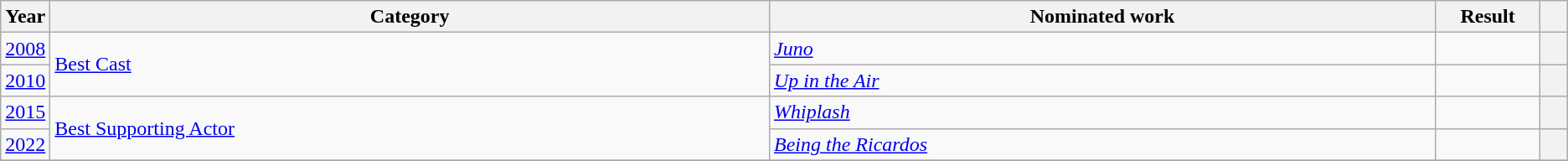<table class=wikitable>
<tr>
<th scope="col" style="width:1em;">Year</th>
<th scope="col" style="width:39em;">Category</th>
<th scope="col" style="width:36em;">Nominated work</th>
<th scope="col" style="width:5em;">Result</th>
<th scope="col" style="width:1em;"></th>
</tr>
<tr>
<td><a href='#'>2008</a></td>
<td rowspan=2><a href='#'>Best Cast</a></td>
<td><em><a href='#'>Juno</a></em></td>
<td></td>
<th align=center></th>
</tr>
<tr>
<td><a href='#'>2010</a></td>
<td><em><a href='#'>Up in the Air</a></em></td>
<td></td>
<th align=center></th>
</tr>
<tr>
<td><a href='#'>2015</a></td>
<td rowspan="2"><a href='#'>Best Supporting Actor</a></td>
<td><em><a href='#'>Whiplash</a></em></td>
<td></td>
<th align=center></th>
</tr>
<tr>
<td><a href='#'>2022</a></td>
<td><em><a href='#'>Being the Ricardos</a></em></td>
<td></td>
<th align=center></th>
</tr>
<tr>
</tr>
</table>
